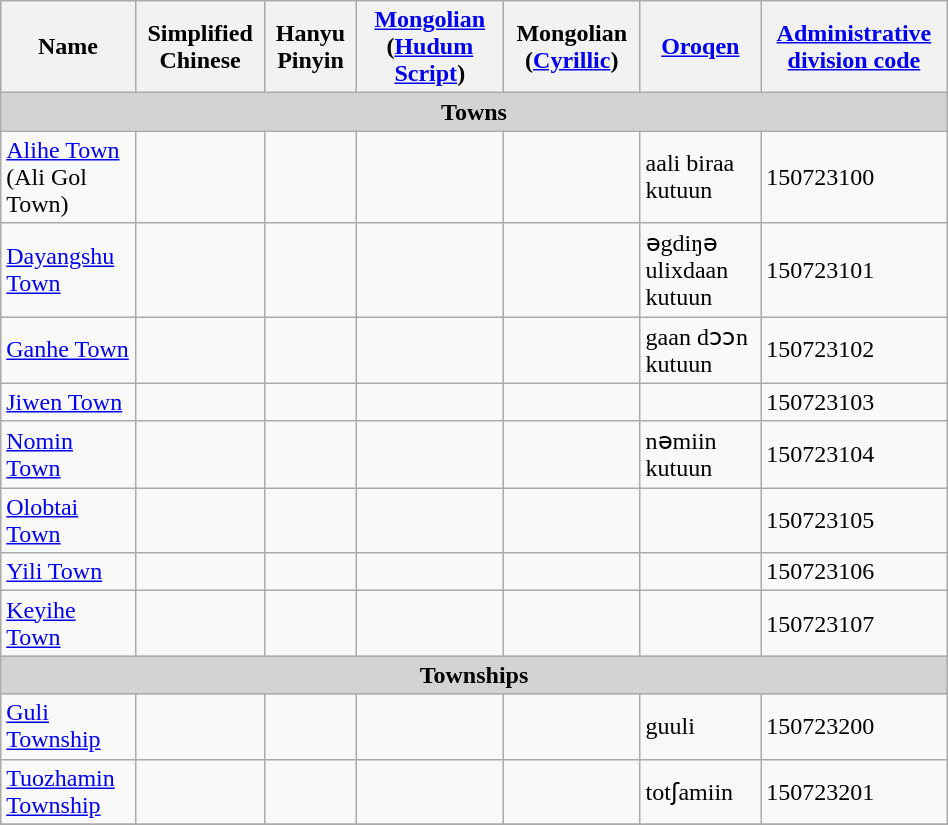<table class="wikitable" align="center" style="width:50%; border="1">
<tr>
<th>Name</th>
<th>Simplified Chinese</th>
<th>Hanyu Pinyin</th>
<th><a href='#'>Mongolian</a> (<a href='#'>Hudum Script</a>)</th>
<th>Mongolian (<a href='#'>Cyrillic</a>)</th>
<th><a href='#'>Oroqen</a></th>
<th><a href='#'>Administrative division code</a></th>
</tr>
<tr>
<td colspan="7"  style="text-align:center; background:#d3d3d3;"><strong>Towns</strong></td>
</tr>
<tr --------->
<td><a href='#'>Alihe Town</a><br>(Ali Gol Town)</td>
<td></td>
<td></td>
<td></td>
<td></td>
<td>aali biraa kutuun</td>
<td>150723100</td>
</tr>
<tr>
<td><a href='#'>Dayangshu Town</a></td>
<td></td>
<td></td>
<td></td>
<td></td>
<td>əgdiŋə ulixdaan kutuun</td>
<td>150723101</td>
</tr>
<tr>
<td><a href='#'>Ganhe Town</a></td>
<td></td>
<td></td>
<td></td>
<td></td>
<td>gaan dɔɔn kutuun</td>
<td>150723102</td>
</tr>
<tr>
<td><a href='#'>Jiwen Town</a></td>
<td></td>
<td></td>
<td></td>
<td></td>
<td></td>
<td>150723103</td>
</tr>
<tr>
<td><a href='#'>Nomin Town</a></td>
<td></td>
<td></td>
<td></td>
<td></td>
<td>nəmiin kutuun</td>
<td>150723104</td>
</tr>
<tr>
<td><a href='#'>Olobtai Town</a></td>
<td></td>
<td></td>
<td></td>
<td></td>
<td></td>
<td>150723105</td>
</tr>
<tr>
<td><a href='#'>Yili Town</a></td>
<td></td>
<td></td>
<td></td>
<td></td>
<td></td>
<td>150723106</td>
</tr>
<tr>
<td><a href='#'>Keyihe Town</a></td>
<td></td>
<td></td>
<td></td>
<td></td>
<td></td>
<td>150723107</td>
</tr>
<tr>
<td colspan="7"  style="text-align:center; background:#d3d3d3;"><strong>Townships</strong></td>
</tr>
<tr --------->
<td><a href='#'>Guli Township</a></td>
<td></td>
<td></td>
<td></td>
<td></td>
<td>guuli</td>
<td>150723200</td>
</tr>
<tr>
<td><a href='#'>Tuozhamin Township</a></td>
<td></td>
<td></td>
<td></td>
<td></td>
<td>totʃamiin</td>
<td>150723201</td>
</tr>
<tr>
</tr>
</table>
